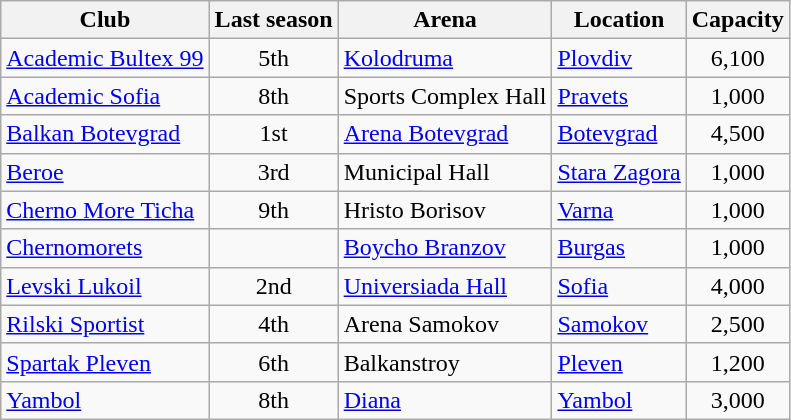<table class="wikitable sortable" style="text-align:center;">
<tr>
<th>Club</th>
<th>Last season</th>
<th>Arena</th>
<th>Location</th>
<th>Capacity</th>
</tr>
<tr>
<td style="text-align:left;"><a href='#'>Academic Bultex 99</a></td>
<td>5th</td>
<td style="text-align:left;"><a href='#'>Kolodruma</a></td>
<td align="left"><a href='#'>Plovdiv</a></td>
<td>6,100</td>
</tr>
<tr>
<td style="text-align:left;"><a href='#'>Academic Sofia</a></td>
<td>8th</td>
<td style="text-align:left;">Sports Complex Hall</td>
<td align="left"><a href='#'>Pravets</a></td>
<td>1,000</td>
</tr>
<tr>
<td style="text-align:left;"><a href='#'>Balkan Botevgrad</a></td>
<td>1st</td>
<td style="text-align:left;"><a href='#'>Arena Botevgrad</a></td>
<td align="left"><a href='#'>Botevgrad</a></td>
<td>4,500</td>
</tr>
<tr>
<td style="text-align:left;"><a href='#'>Beroe</a></td>
<td>3rd</td>
<td style="text-align:left;">Municipal Hall</td>
<td align="left"><a href='#'>Stara Zagora</a></td>
<td>1,000</td>
</tr>
<tr>
<td style="text-align:left;"><a href='#'>Cherno More Ticha</a></td>
<td>9th</td>
<td style="text-align:left;">Hristo Borisov</td>
<td align="left"><a href='#'>Varna</a></td>
<td>1,000</td>
</tr>
<tr>
<td style="text-align:left;"><a href='#'>Chernomorets</a></td>
<td></td>
<td style="text-align:left;"><a href='#'>Boycho Branzov</a></td>
<td align="left"><a href='#'>Burgas</a></td>
<td>1,000</td>
</tr>
<tr>
<td style="text-align:left;"><a href='#'>Levski Lukoil</a></td>
<td>2nd</td>
<td style="text-align:left;"><a href='#'>Universiada Hall</a></td>
<td align="left"><a href='#'>Sofia</a></td>
<td>4,000</td>
</tr>
<tr>
<td style="text-align:left;"><a href='#'>Rilski Sportist</a></td>
<td>4th</td>
<td style="text-align:left;">Arena Samokov</td>
<td align="left"><a href='#'>Samokov</a></td>
<td>2,500</td>
</tr>
<tr>
<td style="text-align:left;"><a href='#'>Spartak Pleven</a></td>
<td>6th</td>
<td style="text-align:left;">Balkanstroy</td>
<td align="left"><a href='#'>Pleven</a></td>
<td>1,200</td>
</tr>
<tr>
<td style="text-align:left;"><a href='#'>Yambol</a></td>
<td>8th</td>
<td style="text-align:left;"><a href='#'>Diana</a></td>
<td align="left"><a href='#'>Yambol</a></td>
<td>3,000</td>
</tr>
</table>
